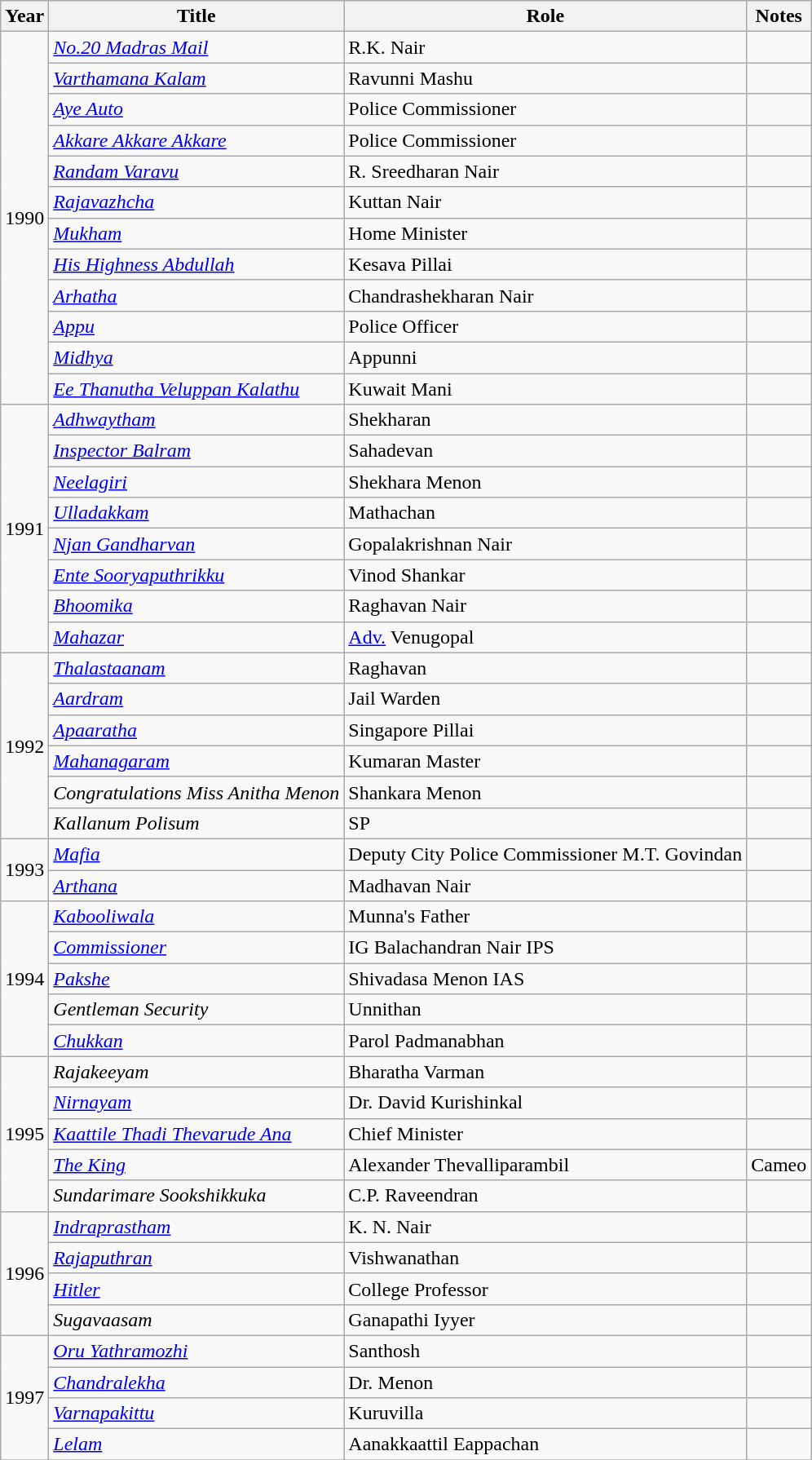<table class="wikitable sortable">
<tr>
<th>Year</th>
<th>Title</th>
<th>Role</th>
<th class="unsortable">Notes</th>
</tr>
<tr>
<td rowspan=12>1990</td>
<td><em><a href='#'>No.20 Madras Mail</a></em></td>
<td>R.K. Nair</td>
<td></td>
</tr>
<tr>
<td><em><a href='#'>Varthamana Kalam</a></em></td>
<td>Ravunni Mashu</td>
<td></td>
</tr>
<tr>
<td><em><a href='#'>Aye Auto</a></em></td>
<td>Police Commissioner</td>
<td></td>
</tr>
<tr>
<td><em><a href='#'>Akkare Akkare Akkare</a></em></td>
<td>Police Commissioner</td>
<td></td>
</tr>
<tr>
<td><em><a href='#'>Randam Varavu</a></em></td>
<td>R. Sreedharan Nair</td>
<td></td>
</tr>
<tr>
<td><em><a href='#'>Rajavazhcha</a></em></td>
<td>Kuttan Nair</td>
<td></td>
</tr>
<tr>
<td><em><a href='#'>Mukham</a></em></td>
<td>Home Minister</td>
<td></td>
</tr>
<tr>
<td><em><a href='#'>His Highness Abdullah</a></em></td>
<td>Kesava Pillai</td>
<td></td>
</tr>
<tr>
<td><em><a href='#'>Arhatha</a></em></td>
<td>Chandrashekharan Nair</td>
<td></td>
</tr>
<tr>
<td><em><a href='#'>Appu</a></em></td>
<td>Police Officer</td>
<td></td>
</tr>
<tr>
<td><em><a href='#'>Midhya</a></em></td>
<td>Appunni</td>
<td></td>
</tr>
<tr>
<td><em> <a href='#'>Ee Thanutha Veluppan Kalathu</a></em></td>
<td>Kuwait Mani</td>
<td></td>
</tr>
<tr>
<td rowspan=8>1991</td>
<td><em><a href='#'>Adhwaytham</a></em></td>
<td>Shekharan</td>
<td></td>
</tr>
<tr>
<td><em><a href='#'>Inspector Balram</a></em></td>
<td>Sahadevan</td>
<td></td>
</tr>
<tr>
<td><em><a href='#'>Neelagiri</a></em></td>
<td>Shekhara Menon</td>
<td></td>
</tr>
<tr>
<td><em><a href='#'>Ulladakkam</a></em></td>
<td>Mathachan</td>
<td></td>
</tr>
<tr>
<td><em><a href='#'>Njan Gandharvan</a></em></td>
<td>Gopalakrishnan Nair</td>
<td></td>
</tr>
<tr>
<td><em><a href='#'>Ente Sooryaputhrikku</a></em></td>
<td>Vinod Shankar</td>
<td></td>
</tr>
<tr>
<td><em><a href='#'>Bhoomika</a></em></td>
<td>Raghavan Nair</td>
<td></td>
</tr>
<tr>
<td><em><a href='#'>Mahazar</a></em></td>
<td><a href='#'>Adv.</a> Venugopal</td>
<td></td>
</tr>
<tr>
<td rowspan=6>1992</td>
<td><em><a href='#'>Thalastaanam</a></em></td>
<td>Raghavan</td>
<td></td>
</tr>
<tr>
<td><em><a href='#'>Aardram</a></em></td>
<td>Jail Warden</td>
<td></td>
</tr>
<tr>
<td><em><a href='#'>Apaaratha</a></em></td>
<td>Singapore Pillai</td>
<td></td>
</tr>
<tr>
<td><em><a href='#'>Mahanagaram</a></em></td>
<td>Kumaran Master</td>
<td></td>
</tr>
<tr>
<td><em>Congratulations Miss Anitha Menon</em></td>
<td>Shankara Menon</td>
<td></td>
</tr>
<tr>
<td><em>Kallanum Polisum</em></td>
<td>SP</td>
<td></td>
</tr>
<tr>
<td rowspan=2>1993</td>
<td><em><a href='#'>Mafia</a></em></td>
<td>Deputy City Police Commissioner M.T. Govindan</td>
<td></td>
</tr>
<tr>
<td><em><a href='#'>Arthana</a></em></td>
<td>Madhavan Nair</td>
<td></td>
</tr>
<tr>
<td rowspan=5>1994</td>
<td><em><a href='#'>Kabooliwala</a></em></td>
<td>Munna's Father</td>
<td></td>
</tr>
<tr>
<td><em><a href='#'>Commissioner</a></em></td>
<td>IG Balachandran Nair IPS</td>
<td></td>
</tr>
<tr>
<td><em><a href='#'>Pakshe</a></em></td>
<td>Shivadasa Menon IAS</td>
<td></td>
</tr>
<tr>
<td><em>Gentleman Security</em></td>
<td>Unnithan</td>
<td></td>
</tr>
<tr>
<td><em><a href='#'>Chukkan</a></em></td>
<td>Parol Padmanabhan</td>
<td></td>
</tr>
<tr>
<td rowspan=5>1995</td>
<td><em>Rajakeeyam</em></td>
<td>Bharatha Varman</td>
<td></td>
</tr>
<tr>
<td><em><a href='#'>Nirnayam</a></em></td>
<td>Dr. David Kurishinkal</td>
<td></td>
</tr>
<tr>
<td><em><a href='#'>Kaattile Thadi Thevarude Ana</a></em></td>
<td>Chief Minister</td>
<td></td>
</tr>
<tr>
<td><em><a href='#'>The King</a></em></td>
<td>Alexander Thevalliparambil</td>
<td>Cameo</td>
</tr>
<tr>
<td><em>Sundarimare Sookshikkuka</em></td>
<td>C.P. Raveendran</td>
<td></td>
</tr>
<tr>
<td rowspan=4>1996</td>
<td><em><a href='#'>Indraprastham</a></em></td>
<td>K. N. Nair</td>
<td></td>
</tr>
<tr>
<td><em><a href='#'>Rajaputhran</a></em></td>
<td>Vishwanathan</td>
<td></td>
</tr>
<tr>
<td><em><a href='#'>Hitler</a></em></td>
<td>College Professor</td>
<td></td>
</tr>
<tr>
<td><em>Sugavaasam</em></td>
<td>Ganapathi Iyyer</td>
<td></td>
</tr>
<tr>
<td rowspan=4>1997</td>
<td><em><a href='#'>Oru Yathramozhi</a></em></td>
<td>Santhosh</td>
<td></td>
</tr>
<tr>
<td><em><a href='#'>Chandralekha</a></em></td>
<td>Dr. Menon</td>
<td></td>
</tr>
<tr>
<td><em><a href='#'>Varnapakittu</a></em></td>
<td>Kuruvilla</td>
<td></td>
</tr>
<tr>
<td><em><a href='#'>Lelam</a></em></td>
<td>Aanakkaattil Eappachan</td>
<td></td>
</tr>
<tr>
</tr>
</table>
